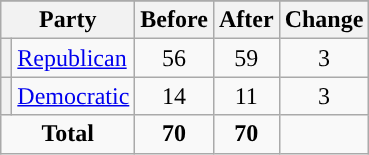<table class="wikitable" style="text-align:center;">
<tr>
</tr>
<tr>
<th colspan=2>Party</th>
<th>Before</th>
<th>After</th>
<th>Change</th>
</tr>
<tr>
<th style="background-color:"></th>
<td style="text-align:left;"><a href='#'>Republican</a></td>
<td>56</td>
<td>59</td>
<td> 3</td>
</tr>
<tr>
<th style="background-color:"></th>
<td style="text-align:left;"><a href='#'>Democratic</a></td>
<td>14</td>
<td>11</td>
<td> 3</td>
</tr>
<tr>
<td colspan=2><strong>Total</strong></td>
<td><strong>70</strong></td>
<td><strong>70</strong></td>
<td></td>
</tr>
</table>
